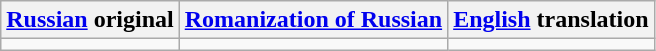<table class="wikitable">
<tr>
<th><a href='#'>Russian</a> original</th>
<th><a href='#'>Romanization of Russian</a></th>
<th><a href='#'>English</a> translation</th>
</tr>
<tr style="vertical-align:top; white-space:nowrap;">
<td></td>
<td></td>
<td></td>
</tr>
</table>
